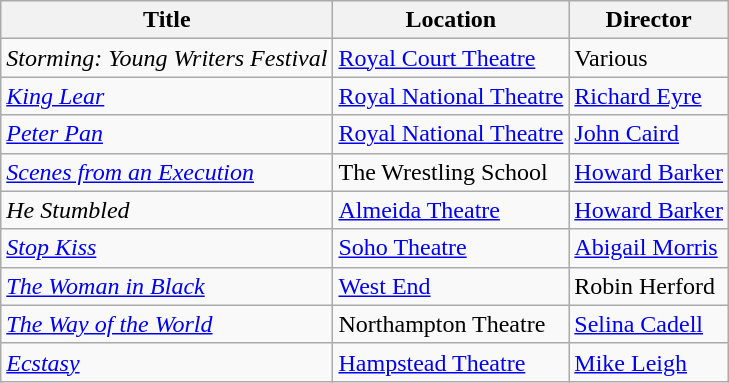<table class="wikitable">
<tr>
<th>Title</th>
<th>Location</th>
<th>Director</th>
</tr>
<tr>
<td><em>Storming: Young Writers Festival</em></td>
<td><a href='#'>Royal Court Theatre</a></td>
<td>Various</td>
</tr>
<tr>
<td><em><a href='#'>King Lear</a></em></td>
<td><a href='#'>Royal National Theatre</a></td>
<td><a href='#'>Richard Eyre</a></td>
</tr>
<tr>
<td><em><a href='#'>Peter Pan</a></em></td>
<td><a href='#'>Royal National Theatre</a></td>
<td><a href='#'>John Caird</a></td>
</tr>
<tr>
<td><em><a href='#'>Scenes from an Execution</a></em></td>
<td>The Wrestling School</td>
<td><a href='#'>Howard Barker</a></td>
</tr>
<tr>
<td><em>He Stumbled</em></td>
<td><a href='#'>Almeida Theatre</a></td>
<td><a href='#'>Howard Barker</a></td>
</tr>
<tr>
<td><em><a href='#'>Stop Kiss</a></em></td>
<td><a href='#'>Soho Theatre</a></td>
<td><a href='#'>Abigail Morris</a></td>
</tr>
<tr>
<td><em><a href='#'>The Woman in Black</a></em></td>
<td><a href='#'>West End</a></td>
<td>Robin Herford</td>
</tr>
<tr>
<td><em><a href='#'>The Way of the World</a></em></td>
<td>Northampton Theatre</td>
<td><a href='#'>Selina Cadell</a></td>
</tr>
<tr>
<td><em><a href='#'>Ecstasy</a></em></td>
<td><a href='#'>Hampstead Theatre</a></td>
<td><a href='#'>Mike Leigh</a></td>
</tr>
</table>
